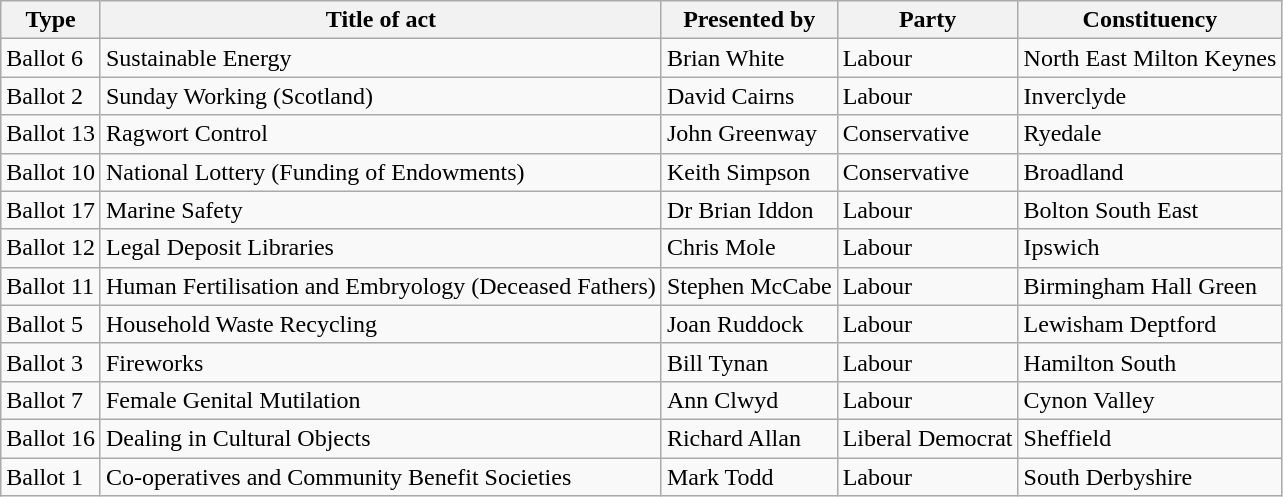<table class="wikitable">
<tr>
<th>Type</th>
<th>Title of act</th>
<th>Presented by</th>
<th>Party</th>
<th>Constituency</th>
</tr>
<tr |->
<td>Ballot 6</td>
<td>Sustainable Energy</td>
<td>Brian White</td>
<td>Labour</td>
<td>North East Milton Keynes</td>
</tr>
<tr>
<td>Ballot 2</td>
<td>Sunday Working (Scotland)</td>
<td>David Cairns</td>
<td>Labour</td>
<td>Inverclyde</td>
</tr>
<tr>
<td>Ballot 13</td>
<td>Ragwort Control</td>
<td>John Greenway</td>
<td>Conservative</td>
<td>Ryedale</td>
</tr>
<tr>
<td>Ballot 10</td>
<td>National Lottery (Funding of Endowments)</td>
<td>Keith Simpson</td>
<td>Conservative</td>
<td>Broadland</td>
</tr>
<tr>
<td>Ballot 17</td>
<td>Marine Safety</td>
<td>Dr Brian Iddon</td>
<td>Labour</td>
<td>Bolton South East</td>
</tr>
<tr>
<td>Ballot 12</td>
<td>Legal Deposit Libraries</td>
<td>Chris Mole</td>
<td>Labour</td>
<td>Ipswich</td>
</tr>
<tr>
<td>Ballot 11</td>
<td>Human Fertilisation and Embryology (Deceased Fathers)</td>
<td>Stephen McCabe</td>
<td>Labour</td>
<td>Birmingham Hall Green</td>
</tr>
<tr>
<td>Ballot 5</td>
<td>Household Waste Recycling</td>
<td>Joan Ruddock</td>
<td>Labour</td>
<td>Lewisham Deptford</td>
</tr>
<tr>
<td>Ballot 3</td>
<td>Fireworks</td>
<td>Bill Tynan</td>
<td>Labour</td>
<td>Hamilton South</td>
</tr>
<tr>
<td>Ballot 7</td>
<td>Female Genital Mutilation</td>
<td>Ann Clwyd</td>
<td>Labour</td>
<td>Cynon Valley</td>
</tr>
<tr>
<td>Ballot 16</td>
<td>Dealing in Cultural Objects</td>
<td>Richard Allan</td>
<td>Liberal Democrat</td>
<td>Sheffield</td>
</tr>
<tr>
<td>Ballot 1</td>
<td>Co-operatives and Community Benefit Societies</td>
<td>Mark Todd</td>
<td>Labour</td>
<td>South Derbyshire</td>
</tr>
</table>
